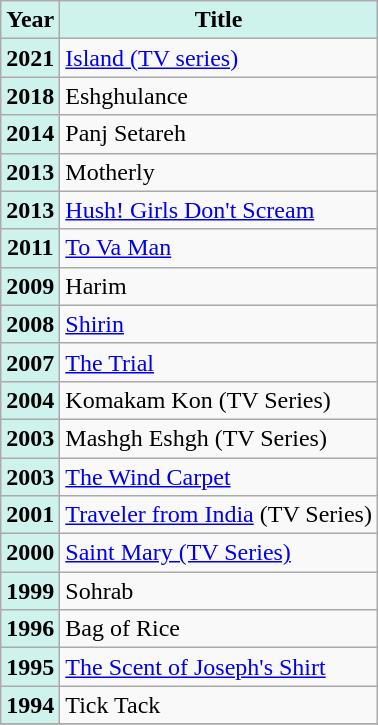<table class="wikitable">
<tr>
<th style="background:#CEF2EC;">Year</th>
<th style="background:#CEF2EC;">Title</th>
</tr>
<tr>
<th style="background:#CEF2EC;">2021</th>
<td><a href='#'>Island (TV series)</a></td>
</tr>
<tr>
<th style="background:#CEF2EC;">2018</th>
<td>Eshghulance</td>
</tr>
<tr>
<th style="background:#CEF2EC;">2014</th>
<td>Panj Setareh</td>
</tr>
<tr>
<th style="background:#CEF2EC;">2013</th>
<td>Motherly</td>
</tr>
<tr>
<th style="background:#CEF2EC;">2013</th>
<td><a href='#'>Hush! Girls Don't Scream</a></td>
</tr>
<tr>
<th style="background:#CEF2EC;">2011</th>
<td><a href='#'>To Va Man</a></td>
</tr>
<tr>
<th style="background:#CEF2EC;">2009</th>
<td>Harim</td>
</tr>
<tr>
<th style="background:#CEF2EC;">2008</th>
<td><a href='#'>Shirin</a></td>
</tr>
<tr>
<th style="background:#CEF2EC;">2007</th>
<td><a href='#'>The Trial</a></td>
</tr>
<tr>
<th style="background:#CEF2EC;">2004</th>
<td>Komakam Kon (TV Series)</td>
</tr>
<tr>
<th style="background:#CEF2EC;">2003</th>
<td>Mashgh Eshgh (TV Series)</td>
</tr>
<tr>
<th style="background:#CEF2EC;">2003</th>
<td><a href='#'>The Wind Carpet</a></td>
</tr>
<tr>
<th style="background:#CEF2EC;">2001</th>
<td><a href='#'>Traveler from India</a> (TV Series)</td>
</tr>
<tr>
<th style="background:#CEF2EC;">2000</th>
<td><a href='#'>Saint Mary (TV Series)</a></td>
</tr>
<tr>
<th style="background:#CEF2EC;">1999</th>
<td>Sohrab</td>
</tr>
<tr>
<th style="background:#CEF2EC;">1996</th>
<td>Bag of Rice</td>
</tr>
<tr>
<th style="background:#CEF2EC;">1995</th>
<td><a href='#'>The Scent of Joseph's Shirt</a></td>
</tr>
<tr>
<th style="background:#CEF2EC;">1994</th>
<td>Tick Tack</td>
</tr>
<tr>
</tr>
</table>
